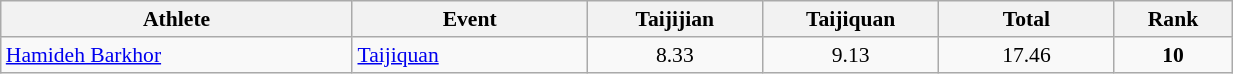<table class="wikitable" width="65%" style="text-align:center; font-size:90%">
<tr>
<th width="18%">Athlete</th>
<th width="12%">Event</th>
<th width="9%">Taijijian</th>
<th width="9%">Taijiquan</th>
<th width="9%">Total</th>
<th width="6%">Rank</th>
</tr>
<tr>
<td align=left><a href='#'>Hamideh Barkhor</a></td>
<td align=left><a href='#'>Taijiquan</a></td>
<td>8.33</td>
<td>9.13</td>
<td>17.46</td>
<td><strong>10</strong></td>
</tr>
</table>
